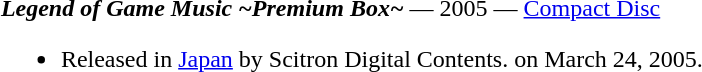<table class="toccolours" style="margin: 0 auto; width: 95%;">
<tr style="vertical-align: top;">
<td width="100%"><strong><em>Legend of Game Music ~Premium Box~</em></strong> — 2005 — <a href='#'>Compact Disc</a><br><ul><li>Released in <a href='#'>Japan</a> by Scitron Digital Contents. on March 24, 2005.</li></ul></td>
</tr>
</table>
